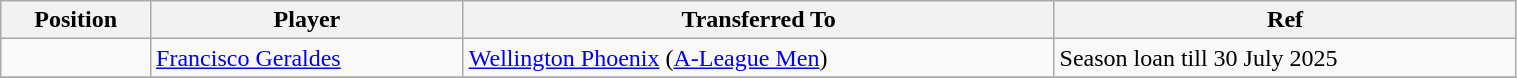<table class="wikitable sortable" style="width:80%; font-size:100%; text-align:left;">
<tr>
<th>Position</th>
<th>Player</th>
<th>Transferred To</th>
<th>Ref</th>
</tr>
<tr>
<td></td>
<td> <a href='#'>Francisco Geraldes</a></td>
<td> <a href='#'>Wellington Phoenix</a> (<a href='#'>A-League Men</a>)</td>
<td>Season loan till 30 July 2025 </td>
</tr>
<tr>
</tr>
</table>
